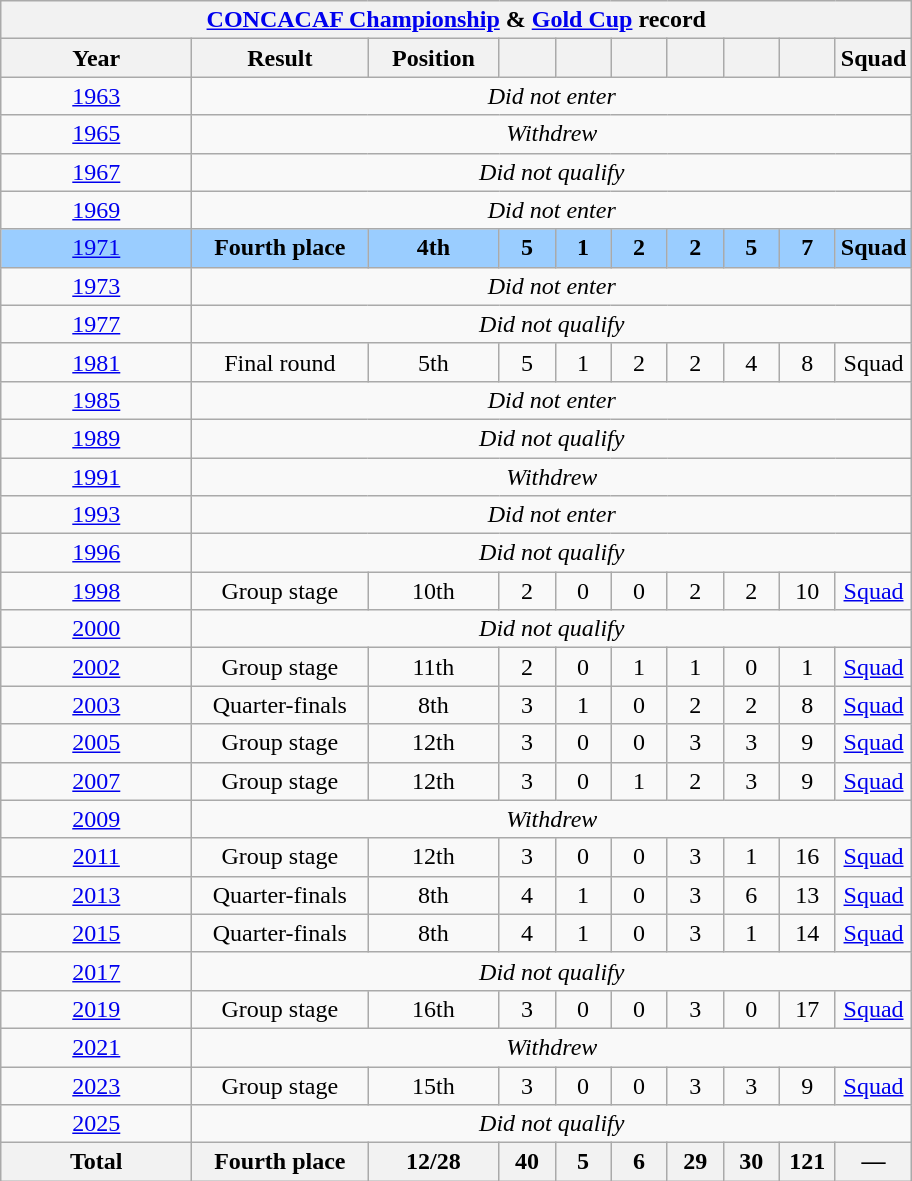<table class="wikitable" style="text-align: center;">
<tr>
<th colspan=10><a href='#'>CONCACAF Championship</a> & <a href='#'>Gold Cup</a> record</th>
</tr>
<tr>
<th style="width:120px;">Year</th>
<th style="width:110px;">Result</th>
<th style="width:80px;">Position</th>
<th style="width:30px;"></th>
<th style="width:30px;"></th>
<th style="width:30px;"></th>
<th style="width:30px;"></th>
<th style="width:30px;"></th>
<th style="width:30px;"></th>
<th>Squad</th>
</tr>
<tr>
<td> <a href='#'>1963</a></td>
<td colspan=9><em>Did not enter</em></td>
</tr>
<tr>
<td> <a href='#'>1965</a></td>
<td colspan=9><em>Withdrew</em></td>
</tr>
<tr>
<td> <a href='#'>1967</a></td>
<td colspan=9><em>Did not qualify</em></td>
</tr>
<tr>
<td> <a href='#'>1969</a></td>
<td colspan=9><em>Did not enter</em></td>
</tr>
<tr style="background:#9acdff;">
<td> <a href='#'>1971</a></td>
<td><strong>Fourth place</strong></td>
<td><strong>4th</strong></td>
<td><strong>5</strong></td>
<td><strong>1</strong></td>
<td><strong>2</strong></td>
<td><strong>2</strong></td>
<td><strong>5</strong></td>
<td><strong>7</strong></td>
<td><strong>Squad</strong></td>
</tr>
<tr>
<td> <a href='#'>1973</a></td>
<td colspan=9><em>Did not enter</em></td>
</tr>
<tr>
<td> <a href='#'>1977</a></td>
<td colspan=9><em>Did not qualify</em></td>
</tr>
<tr>
<td> <a href='#'>1981</a></td>
<td>Final round</td>
<td>5th</td>
<td>5</td>
<td>1</td>
<td>2</td>
<td>2</td>
<td>4</td>
<td>8</td>
<td>Squad</td>
</tr>
<tr>
<td><a href='#'>1985</a></td>
<td colspan=9><em>Did not enter</em></td>
</tr>
<tr>
<td><a href='#'>1989</a></td>
<td colspan=9><em>Did not qualify</em></td>
</tr>
<tr>
<td> <a href='#'>1991</a></td>
<td colspan=9><em>Withdrew</em></td>
</tr>
<tr>
<td>  <a href='#'>1993</a></td>
<td colspan=9><em>Did not enter</em></td>
</tr>
<tr>
<td> <a href='#'>1996</a></td>
<td colspan=9><em>Did not qualify</em></td>
</tr>
<tr>
<td> <a href='#'>1998</a></td>
<td>Group stage</td>
<td>10th</td>
<td>2</td>
<td>0</td>
<td>0</td>
<td>2</td>
<td>2</td>
<td>10</td>
<td><a href='#'>Squad</a></td>
</tr>
<tr>
<td> <a href='#'>2000</a></td>
<td colspan=9><em>Did not qualify</em></td>
</tr>
<tr>
<td> <a href='#'>2002</a></td>
<td>Group stage</td>
<td>11th</td>
<td>2</td>
<td>0</td>
<td>1</td>
<td>1</td>
<td>0</td>
<td>1</td>
<td><a href='#'>Squad</a></td>
</tr>
<tr>
<td>  <a href='#'>2003</a></td>
<td>Quarter-finals</td>
<td>8th</td>
<td>3</td>
<td>1</td>
<td>0</td>
<td>2</td>
<td>2</td>
<td>8</td>
<td><a href='#'>Squad</a></td>
</tr>
<tr>
<td> <a href='#'>2005</a></td>
<td>Group stage</td>
<td>12th</td>
<td>3</td>
<td>0</td>
<td>0</td>
<td>3</td>
<td>3</td>
<td>9</td>
<td><a href='#'>Squad</a></td>
</tr>
<tr>
<td> <a href='#'>2007</a></td>
<td>Group stage</td>
<td>12th</td>
<td>3</td>
<td>0</td>
<td>1</td>
<td>2</td>
<td>3</td>
<td>9</td>
<td><a href='#'>Squad</a></td>
</tr>
<tr>
<td> <a href='#'>2009</a></td>
<td colspan=9><em>Withdrew</em></td>
</tr>
<tr>
<td> <a href='#'>2011</a></td>
<td>Group stage</td>
<td>12th</td>
<td>3</td>
<td>0</td>
<td>0</td>
<td>3</td>
<td>1</td>
<td>16</td>
<td><a href='#'>Squad</a></td>
</tr>
<tr>
<td> <a href='#'>2013</a></td>
<td>Quarter-finals</td>
<td>8th</td>
<td>4</td>
<td>1</td>
<td>0</td>
<td>3</td>
<td>6</td>
<td>13</td>
<td><a href='#'>Squad</a></td>
</tr>
<tr>
<td>  <a href='#'>2015</a></td>
<td>Quarter-finals</td>
<td>8th</td>
<td>4</td>
<td>1</td>
<td>0</td>
<td>3</td>
<td>1</td>
<td>14</td>
<td><a href='#'>Squad</a></td>
</tr>
<tr>
<td> <a href='#'>2017</a></td>
<td colspan=9><em>Did not qualify</em></td>
</tr>
<tr>
<td>   <a href='#'>2019</a></td>
<td>Group stage</td>
<td>16th</td>
<td>3</td>
<td>0</td>
<td>0</td>
<td>3</td>
<td>0</td>
<td>17</td>
<td><a href='#'>Squad</a></td>
</tr>
<tr>
<td> <a href='#'>2021</a></td>
<td colspan=9><em>Withdrew</em></td>
</tr>
<tr>
<td>  <a href='#'>2023</a></td>
<td>Group stage</td>
<td>15th</td>
<td>3</td>
<td>0</td>
<td>0</td>
<td>3</td>
<td>3</td>
<td>9</td>
<td><a href='#'>Squad</a></td>
</tr>
<tr>
<td>  <a href='#'>2025</a></td>
<td colspan=9><em>Did not qualify</em></td>
</tr>
<tr>
<th>Total</th>
<th>Fourth place</th>
<th>12/28</th>
<th>40</th>
<th>5</th>
<th>6</th>
<th>29</th>
<th>30</th>
<th>121</th>
<th>—</th>
</tr>
</table>
